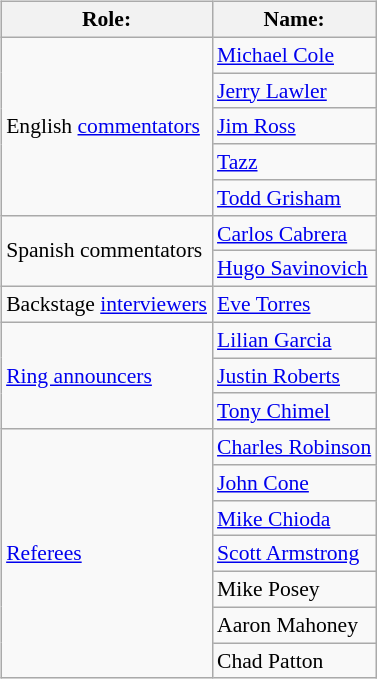<table class=wikitable style="font-size:90%; margin: 0.5em 0 0.5em 1em; float: right; clear: right;">
<tr>
<th>Role:</th>
<th>Name:</th>
</tr>
<tr>
<td rowspan=5>English <a href='#'>commentators</a></td>
<td><a href='#'>Michael Cole</a> </td>
</tr>
<tr>
<td><a href='#'>Jerry Lawler</a> </td>
</tr>
<tr>
<td><a href='#'>Jim Ross</a> </td>
</tr>
<tr>
<td><a href='#'>Tazz</a> </td>
</tr>
<tr>
<td><a href='#'>Todd Grisham</a> </td>
</tr>
<tr>
<td rowspan=2>Spanish commentators</td>
<td><a href='#'>Carlos Cabrera</a></td>
</tr>
<tr>
<td><a href='#'>Hugo Savinovich</a></td>
</tr>
<tr>
<td>Backstage <a href='#'>interviewers</a></td>
<td><a href='#'>Eve Torres</a></td>
</tr>
<tr>
<td rowspan=3><a href='#'>Ring announcers</a></td>
<td><a href='#'>Lilian Garcia</a> </td>
</tr>
<tr>
<td><a href='#'>Justin Roberts</a> </td>
</tr>
<tr>
<td><a href='#'>Tony Chimel</a> </td>
</tr>
<tr>
<td rowspan=7><a href='#'>Referees</a></td>
<td><a href='#'>Charles Robinson</a></td>
</tr>
<tr>
<td><a href='#'>John Cone</a></td>
</tr>
<tr>
<td><a href='#'>Mike Chioda</a></td>
</tr>
<tr>
<td><a href='#'>Scott Armstrong</a></td>
</tr>
<tr>
<td>Mike Posey</td>
</tr>
<tr>
<td>Aaron Mahoney</td>
</tr>
<tr>
<td>Chad Patton</td>
</tr>
</table>
